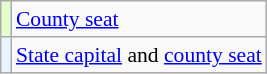<table class="wikitable" style="font-size:90%;">
<tr>
<th scope="row" style="background:#e2ffcc;"></th>
<td><a href='#'>County seat</a></td>
</tr>
<tr>
<th scope="row" style=" background:#e6f5ff;"></th>
<td><a href='#'>State capital</a> and <a href='#'>county seat</a></td>
</tr>
</table>
